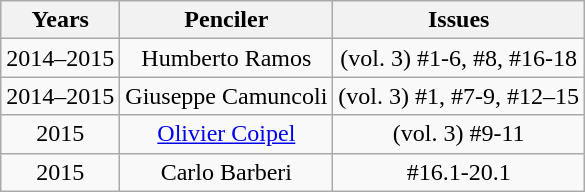<table class="wikitable" style="vertical-align:text-top">
<tr>
<th>Years</th>
<th>Penciler</th>
<th>Issues</th>
</tr>
<tr>
<td align="center">2014–2015</td>
<td align="center">Humberto Ramos</td>
<td align="center">(vol. 3) #1-6, #8, #16-18</td>
</tr>
<tr>
<td align="center">2014–2015</td>
<td align="center">Giuseppe Camuncoli</td>
<td align="center">(vol. 3) #1, #7-9, #12–15</td>
</tr>
<tr>
<td align="center">2015</td>
<td align="center"><a href='#'>Olivier Coipel</a></td>
<td align="center">(vol. 3) #9-11</td>
</tr>
<tr>
<td align="center">2015</td>
<td align="center">Carlo Barberi</td>
<td align="center">#16.1-20.1</td>
</tr>
</table>
